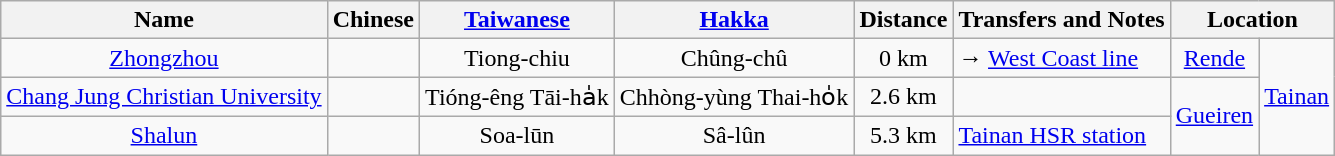<table class=wikitable style="text-align:center">
<tr>
<th>Name</th>
<th>Chinese</th>
<th><a href='#'>Taiwanese</a></th>
<th><a href='#'>Hakka</a></th>
<th>Distance</th>
<th>Transfers and Notes</th>
<th colspan=2>Location</th>
</tr>
<tr>
<td><a href='#'>Zhongzhou</a></td>
<td></td>
<td>Tiong-chiu</td>
<td>Chûng-chû</td>
<td>0 km</td>
<td align=left>→  <a href='#'>West Coast line</a></td>
<td><a href='#'>Rende</a></td>
<td rowspan=3><a href='#'>Tainan</a></td>
</tr>
<tr>
<td><a href='#'>Chang Jung Christian University</a></td>
<td></td>
<td>Tióng-êng Tāi-ha̍k</td>
<td>Chhòng-yùng Thai-ho̍k</td>
<td>2.6 km</td>
<td align=left></td>
<td rowspan=2><a href='#'>Gueiren</a></td>
</tr>
<tr>
<td><a href='#'>Shalun</a></td>
<td></td>
<td>Soa-lūn</td>
<td>Sâ-lûn</td>
<td>5.3 km</td>
<td align=left>  <a href='#'>Tainan HSR station</a></td>
</tr>
</table>
